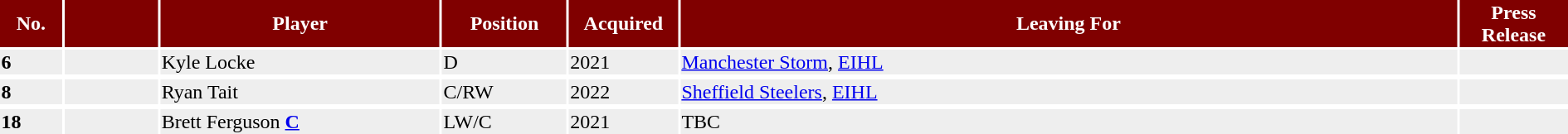<table>
<tr bgcolor="maroon" style="color: white">
<th width="4%">No.</th>
<th width="6%"></th>
<th width="18%">Player</th>
<th width="8%">Position</th>
<th width="7%">Acquired</th>
<th width="50%">Leaving For</th>
<th width="10%">Press Release</th>
</tr>
<tr style="background:#eee;">
<td><strong>6</strong></td>
<td></td>
<td align="left">Kyle Locke</td>
<td>D</td>
<td>2021</td>
<td align="left"><a href='#'>Manchester Storm</a>, <a href='#'>EIHL</a></td>
<td></td>
</tr>
<tr>
</tr>
<tr style="background:#eee;">
<td><strong>8</strong></td>
<td></td>
<td align="left">Ryan Tait</td>
<td>C/RW</td>
<td>2022</td>
<td align="left"><a href='#'>Sheffield Steelers</a>, <a href='#'>EIHL</a></td>
<td></td>
</tr>
<tr>
</tr>
<tr style="background:#eee;">
<td><strong>18</strong></td>
<td></td>
<td align="left">Brett Ferguson <a href='#'><strong>C</strong></a></td>
<td>LW/C</td>
<td>2021</td>
<td align="left">TBC</td>
<td></td>
</tr>
<tr>
</tr>
</table>
